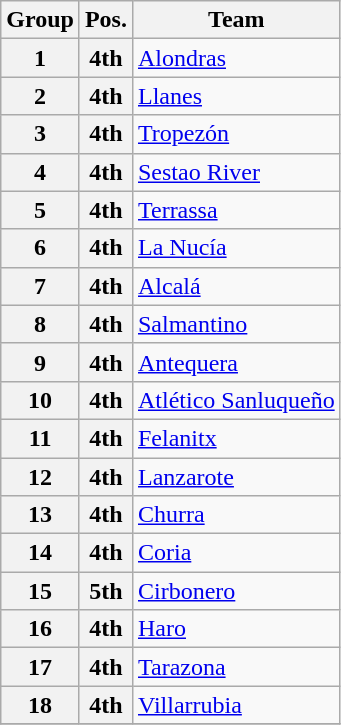<table class="wikitable">
<tr>
<th>Group</th>
<th>Pos.</th>
<th>Team</th>
</tr>
<tr>
<th>1</th>
<th>4th</th>
<td><a href='#'>Alondras</a></td>
</tr>
<tr>
<th>2</th>
<th>4th</th>
<td><a href='#'>Llanes</a></td>
</tr>
<tr>
<th>3</th>
<th>4th</th>
<td><a href='#'>Tropezón</a></td>
</tr>
<tr>
<th>4</th>
<th>4th</th>
<td><a href='#'>Sestao River</a></td>
</tr>
<tr>
<th>5</th>
<th>4th</th>
<td><a href='#'>Terrassa</a></td>
</tr>
<tr>
<th>6</th>
<th>4th</th>
<td><a href='#'>La Nucía</a></td>
</tr>
<tr>
<th>7</th>
<th>4th</th>
<td><a href='#'>Alcalá</a></td>
</tr>
<tr>
<th>8</th>
<th>4th</th>
<td><a href='#'>Salmantino</a></td>
</tr>
<tr>
<th>9</th>
<th>4th</th>
<td><a href='#'>Antequera</a></td>
</tr>
<tr>
<th>10</th>
<th>4th</th>
<td><a href='#'>Atlético Sanluqueño</a></td>
</tr>
<tr>
<th>11</th>
<th>4th</th>
<td><a href='#'>Felanitx</a></td>
</tr>
<tr>
<th>12</th>
<th>4th</th>
<td><a href='#'>Lanzarote</a></td>
</tr>
<tr>
<th>13</th>
<th>4th</th>
<td><a href='#'>Churra</a></td>
</tr>
<tr>
<th>14</th>
<th>4th</th>
<td><a href='#'>Coria</a></td>
</tr>
<tr>
<th>15</th>
<th>5th</th>
<td><a href='#'>Cirbonero</a></td>
</tr>
<tr>
<th>16</th>
<th>4th</th>
<td><a href='#'>Haro</a></td>
</tr>
<tr>
<th>17</th>
<th>4th</th>
<td><a href='#'>Tarazona</a></td>
</tr>
<tr>
<th>18</th>
<th>4th</th>
<td><a href='#'>Villarrubia</a></td>
</tr>
<tr>
</tr>
</table>
